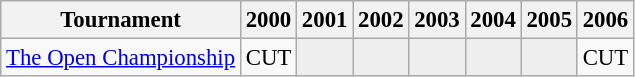<table class="wikitable" style="font-size:95%;text-align:center;">
<tr>
<th>Tournament</th>
<th>2000</th>
<th>2001</th>
<th>2002</th>
<th>2003</th>
<th>2004</th>
<th>2005</th>
<th>2006</th>
</tr>
<tr>
<td align=left><a href='#'>The Open Championship</a></td>
<td>CUT</td>
<td style="background:#eeeeee;"></td>
<td style="background:#eeeeee;"></td>
<td style="background:#eeeeee;"></td>
<td style="background:#eeeeee;"></td>
<td style="background:#eeeeee;"></td>
<td>CUT</td>
</tr>
</table>
